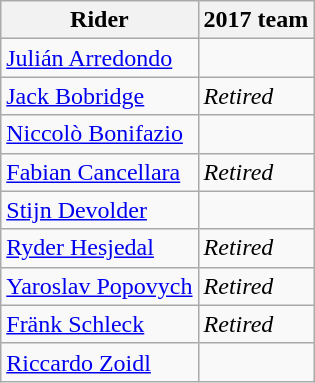<table class="wikitable">
<tr>
<th>Rider</th>
<th>2017 team</th>
</tr>
<tr>
<td><a href='#'>Julián Arredondo</a></td>
<td></td>
</tr>
<tr>
<td><a href='#'>Jack Bobridge</a></td>
<td><em>Retired</em></td>
</tr>
<tr>
<td><a href='#'>Niccolò Bonifazio</a></td>
<td></td>
</tr>
<tr>
<td><a href='#'>Fabian Cancellara</a></td>
<td><em>Retired</em></td>
</tr>
<tr>
<td><a href='#'>Stijn Devolder</a></td>
<td></td>
</tr>
<tr>
<td><a href='#'>Ryder Hesjedal</a></td>
<td><em>Retired</em></td>
</tr>
<tr>
<td><a href='#'>Yaroslav Popovych</a></td>
<td><em>Retired</em></td>
</tr>
<tr>
<td><a href='#'>Fränk Schleck</a></td>
<td><em>Retired</em></td>
</tr>
<tr>
<td><a href='#'>Riccardo Zoidl</a></td>
<td></td>
</tr>
</table>
